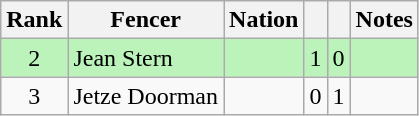<table class="wikitable sortable" style="text-align:center">
<tr>
<th>Rank</th>
<th>Fencer</th>
<th>Nation</th>
<th></th>
<th></th>
<th>Notes</th>
</tr>
<tr bgcolor=bbf3bb>
<td>2</td>
<td align=left>Jean Stern</td>
<td align=left></td>
<td>1</td>
<td>0</td>
<td></td>
</tr>
<tr>
<td>3</td>
<td align=left>Jetze Doorman</td>
<td align=left></td>
<td>0</td>
<td>1</td>
<td></td>
</tr>
</table>
